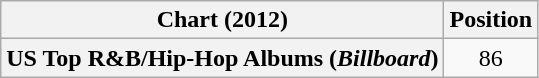<table class="wikitable plainrowheaders">
<tr>
<th>Chart (2012)</th>
<th>Position</th>
</tr>
<tr>
<th scope="row">US Top R&B/Hip-Hop Albums (<em>Billboard</em>)</th>
<td align="center">86</td>
</tr>
</table>
